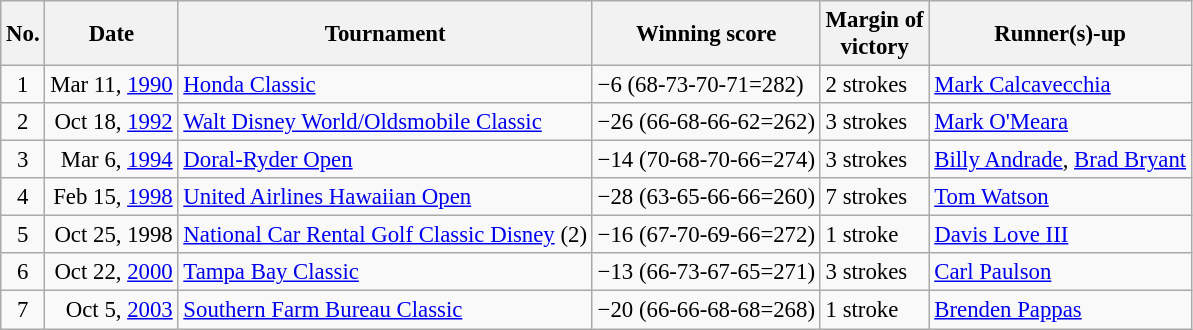<table class="wikitable" style="font-size:95%;">
<tr>
<th>No.</th>
<th>Date</th>
<th>Tournament</th>
<th>Winning score</th>
<th>Margin of<br>victory</th>
<th>Runner(s)-up</th>
</tr>
<tr>
<td align=center>1</td>
<td align=right>Mar 11, <a href='#'>1990</a></td>
<td><a href='#'>Honda Classic</a></td>
<td>−6 (68-73-70-71=282)</td>
<td>2 strokes</td>
<td> <a href='#'>Mark Calcavecchia</a></td>
</tr>
<tr>
<td align=center>2</td>
<td align=right>Oct 18, <a href='#'>1992</a></td>
<td><a href='#'>Walt Disney World/Oldsmobile Classic</a></td>
<td>−26 (66-68-66-62=262)</td>
<td>3 strokes</td>
<td> <a href='#'>Mark O'Meara</a></td>
</tr>
<tr>
<td align=center>3</td>
<td align=right>Mar 6, <a href='#'>1994</a></td>
<td><a href='#'>Doral-Ryder Open</a></td>
<td>−14 (70-68-70-66=274)</td>
<td>3 strokes</td>
<td> <a href='#'>Billy Andrade</a>,  <a href='#'>Brad Bryant</a></td>
</tr>
<tr>
<td align=center>4</td>
<td align=right>Feb 15, <a href='#'>1998</a></td>
<td><a href='#'>United Airlines Hawaiian Open</a></td>
<td>−28 (63-65-66-66=260)</td>
<td>7 strokes</td>
<td> <a href='#'>Tom Watson</a></td>
</tr>
<tr>
<td align=center>5</td>
<td align=right>Oct 25, 1998</td>
<td><a href='#'>National Car Rental Golf Classic Disney</a> (2)</td>
<td>−16 (67-70-69-66=272)</td>
<td>1 stroke</td>
<td> <a href='#'>Davis Love III</a></td>
</tr>
<tr>
<td align=center>6</td>
<td align=right>Oct 22, <a href='#'>2000</a></td>
<td><a href='#'>Tampa Bay Classic</a></td>
<td>−13 (66-73-67-65=271)</td>
<td>3 strokes</td>
<td> <a href='#'>Carl Paulson</a></td>
</tr>
<tr>
<td align=center>7</td>
<td align=right>Oct 5, <a href='#'>2003</a></td>
<td><a href='#'>Southern Farm Bureau Classic</a></td>
<td>−20 (66-66-68-68=268)</td>
<td>1 stroke</td>
<td> <a href='#'>Brenden Pappas</a></td>
</tr>
</table>
